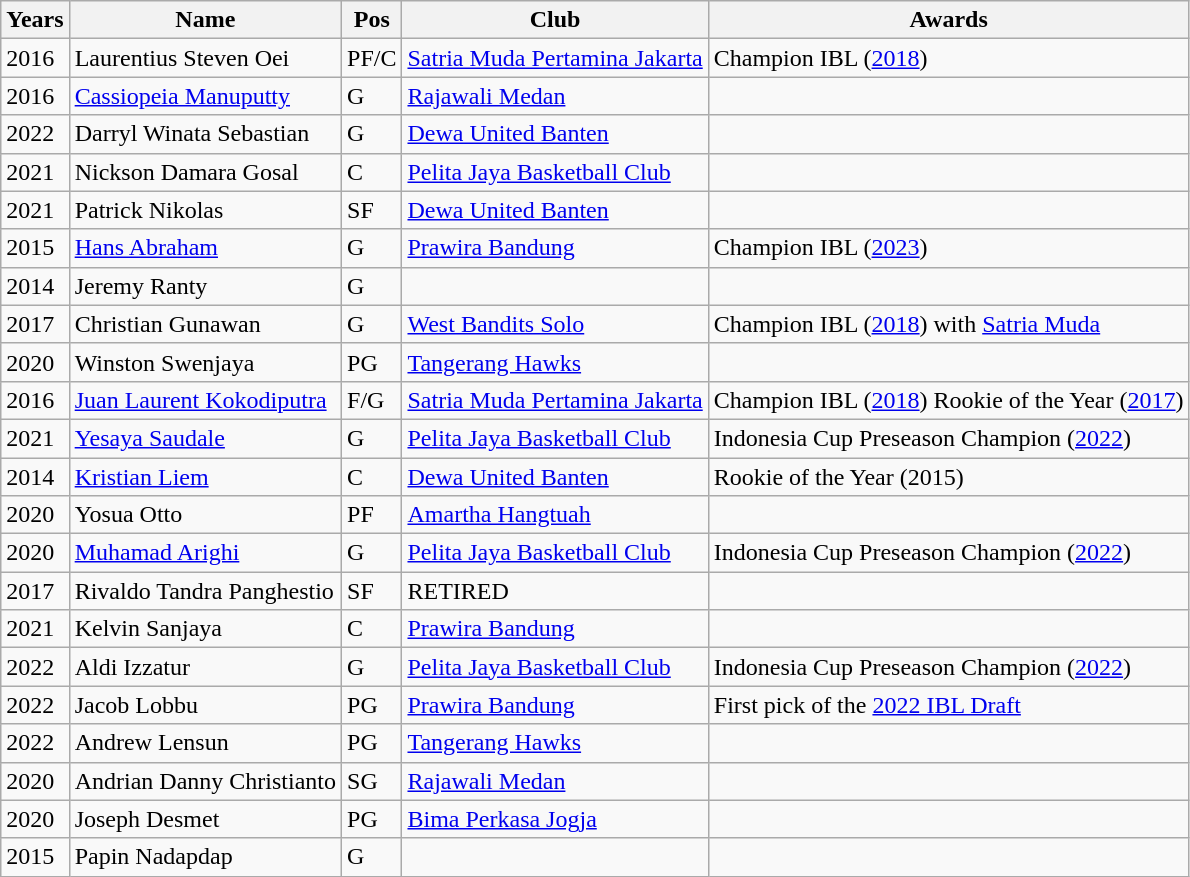<table class="wikitable">
<tr>
<th>Years</th>
<th>Name</th>
<th>Pos</th>
<th>Club</th>
<th>Awards</th>
</tr>
<tr>
<td>2016</td>
<td>Laurentius Steven Oei</td>
<td>PF/C</td>
<td><a href='#'>Satria Muda Pertamina Jakarta</a></td>
<td>Champion IBL (<a href='#'>2018</a>)</td>
</tr>
<tr>
<td>2016</td>
<td><a href='#'>Cassiopeia Manuputty</a></td>
<td>G</td>
<td><a href='#'>Rajawali Medan</a></td>
<td></td>
</tr>
<tr>
<td>2022</td>
<td>Darryl Winata Sebastian</td>
<td>G</td>
<td><a href='#'>Dewa United Banten</a></td>
<td></td>
</tr>
<tr>
<td>2021</td>
<td>Nickson Damara Gosal</td>
<td>C</td>
<td><a href='#'>Pelita Jaya Basketball Club</a></td>
<td></td>
</tr>
<tr>
<td>2021</td>
<td>Patrick Nikolas</td>
<td>SF</td>
<td><a href='#'>Dewa United Banten</a></td>
<td></td>
</tr>
<tr>
<td>2015</td>
<td><a href='#'>Hans Abraham</a></td>
<td>G</td>
<td><a href='#'>Prawira Bandung</a></td>
<td>Champion IBL (<a href='#'>2023</a>)</td>
</tr>
<tr>
<td>2014</td>
<td>Jeremy Ranty</td>
<td>G</td>
<td></td>
<td></td>
</tr>
<tr>
<td>2017</td>
<td>Christian Gunawan</td>
<td>G</td>
<td><a href='#'>West Bandits Solo</a></td>
<td>Champion IBL (<a href='#'>2018</a>) with <a href='#'>Satria Muda</a></td>
</tr>
<tr>
<td>2020</td>
<td>Winston Swenjaya</td>
<td>PG</td>
<td><a href='#'>Tangerang Hawks</a></td>
<td></td>
</tr>
<tr>
<td>2016</td>
<td><a href='#'>Juan Laurent Kokodiputra</a></td>
<td>F/G</td>
<td><a href='#'>Satria Muda Pertamina Jakarta</a></td>
<td>Champion IBL (<a href='#'>2018</a>) Rookie of the Year (<a href='#'>2017</a>)</td>
</tr>
<tr>
<td>2021</td>
<td><a href='#'>Yesaya Saudale</a></td>
<td>G</td>
<td><a href='#'>Pelita Jaya Basketball Club</a></td>
<td>Indonesia Cup Preseason Champion (<a href='#'>2022</a>)</td>
</tr>
<tr>
<td>2014</td>
<td><a href='#'>Kristian Liem</a></td>
<td>C</td>
<td><a href='#'>Dewa United Banten</a></td>
<td>Rookie of the Year (2015)</td>
</tr>
<tr>
<td>2020</td>
<td>Yosua Otto</td>
<td>PF</td>
<td><a href='#'>Amartha Hangtuah</a></td>
<td></td>
</tr>
<tr>
<td>2020</td>
<td><a href='#'>Muhamad Arighi</a></td>
<td>G</td>
<td><a href='#'>Pelita Jaya Basketball Club</a></td>
<td>Indonesia Cup Preseason Champion (<a href='#'>2022</a>)</td>
</tr>
<tr>
<td>2017</td>
<td>Rivaldo Tandra Panghestio</td>
<td>SF</td>
<td>RETIRED</td>
<td></td>
</tr>
<tr>
<td>2021</td>
<td>Kelvin Sanjaya</td>
<td>C</td>
<td><a href='#'>Prawira Bandung</a></td>
<td></td>
</tr>
<tr>
<td>2022</td>
<td>Aldi Izzatur</td>
<td>G</td>
<td><a href='#'>Pelita Jaya Basketball Club</a></td>
<td>Indonesia Cup Preseason Champion (<a href='#'>2022</a>)</td>
</tr>
<tr>
<td>2022</td>
<td>Jacob Lobbu</td>
<td>PG</td>
<td><a href='#'>Prawira Bandung</a></td>
<td>First pick of the <a href='#'>2022 IBL Draft</a></td>
</tr>
<tr>
<td>2022</td>
<td>Andrew Lensun</td>
<td>PG</td>
<td><a href='#'>Tangerang Hawks</a></td>
<td></td>
</tr>
<tr>
<td>2020</td>
<td>Andrian Danny Christianto</td>
<td>SG</td>
<td><a href='#'>Rajawali Medan</a></td>
<td></td>
</tr>
<tr>
<td>2020</td>
<td>Joseph Desmet</td>
<td>PG</td>
<td><a href='#'>Bima Perkasa Jogja</a></td>
<td></td>
</tr>
<tr>
<td>2015</td>
<td>Papin Nadapdap</td>
<td>G</td>
<td></td>
<td></td>
</tr>
</table>
